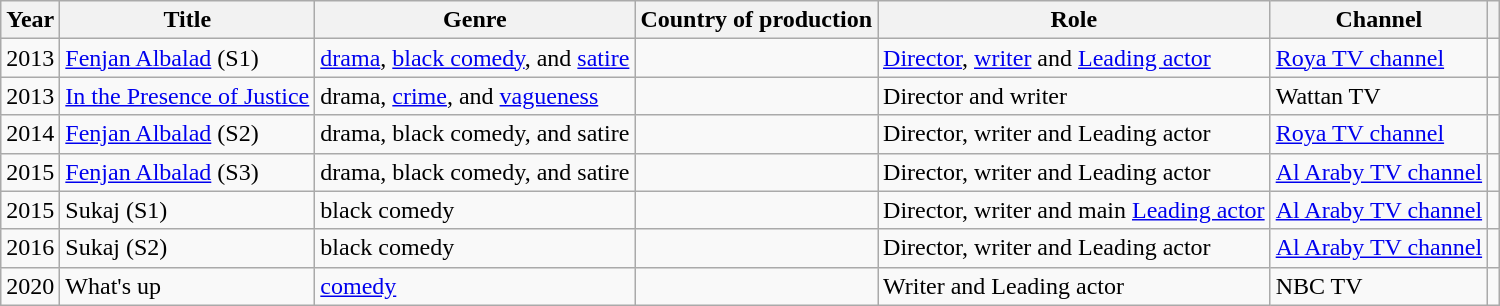<table class="wikitable">
<tr>
<th>Year</th>
<th>Title</th>
<th>Genre</th>
<th>Country of production</th>
<th>Role</th>
<th>Channel</th>
<th></th>
</tr>
<tr>
<td>2013</td>
<td><a href='#'>Fenjan Albalad</a> (S1)</td>
<td><a href='#'>drama</a>, <a href='#'>black comedy</a>, and <a href='#'>satire</a></td>
<td></td>
<td><a href='#'>Director</a>, <a href='#'>writer</a> and <a href='#'>Leading actor</a></td>
<td><a href='#'>Roya TV channel</a></td>
<td></td>
</tr>
<tr>
<td>2013</td>
<td><a href='#'>In the Presence of Justice</a></td>
<td>drama, <a href='#'>crime</a>, and <a href='#'>vagueness</a></td>
<td></td>
<td>Director and writer</td>
<td>Wattan TV</td>
<td></td>
</tr>
<tr>
<td>2014</td>
<td><a href='#'>Fenjan Albalad</a> (S2)</td>
<td>drama, black comedy, and satire</td>
<td></td>
<td>Director, writer and Leading actor</td>
<td><a href='#'>Roya TV channel</a></td>
<td></td>
</tr>
<tr>
<td>2015</td>
<td><a href='#'>Fenjan Albalad</a> (S3)</td>
<td>drama, black comedy, and satire</td>
<td></td>
<td>Director, writer and Leading actor</td>
<td><a href='#'>Al Araby TV channel</a></td>
<td></td>
</tr>
<tr>
<td>2015</td>
<td>Sukaj (S1)</td>
<td>black comedy</td>
<td></td>
<td>Director, writer and main <a href='#'>Leading actor</a></td>
<td><a href='#'>Al Araby TV channel</a></td>
<td></td>
</tr>
<tr>
<td>2016</td>
<td>Sukaj (S2)</td>
<td>black comedy</td>
<td></td>
<td>Director, writer and Leading actor</td>
<td><a href='#'>Al Araby TV channel</a></td>
<td></td>
</tr>
<tr>
<td>2020</td>
<td>What's up</td>
<td><a href='#'>comedy</a></td>
<td></td>
<td>Writer and Leading actor</td>
<td>NBC TV</td>
<td></td>
</tr>
</table>
